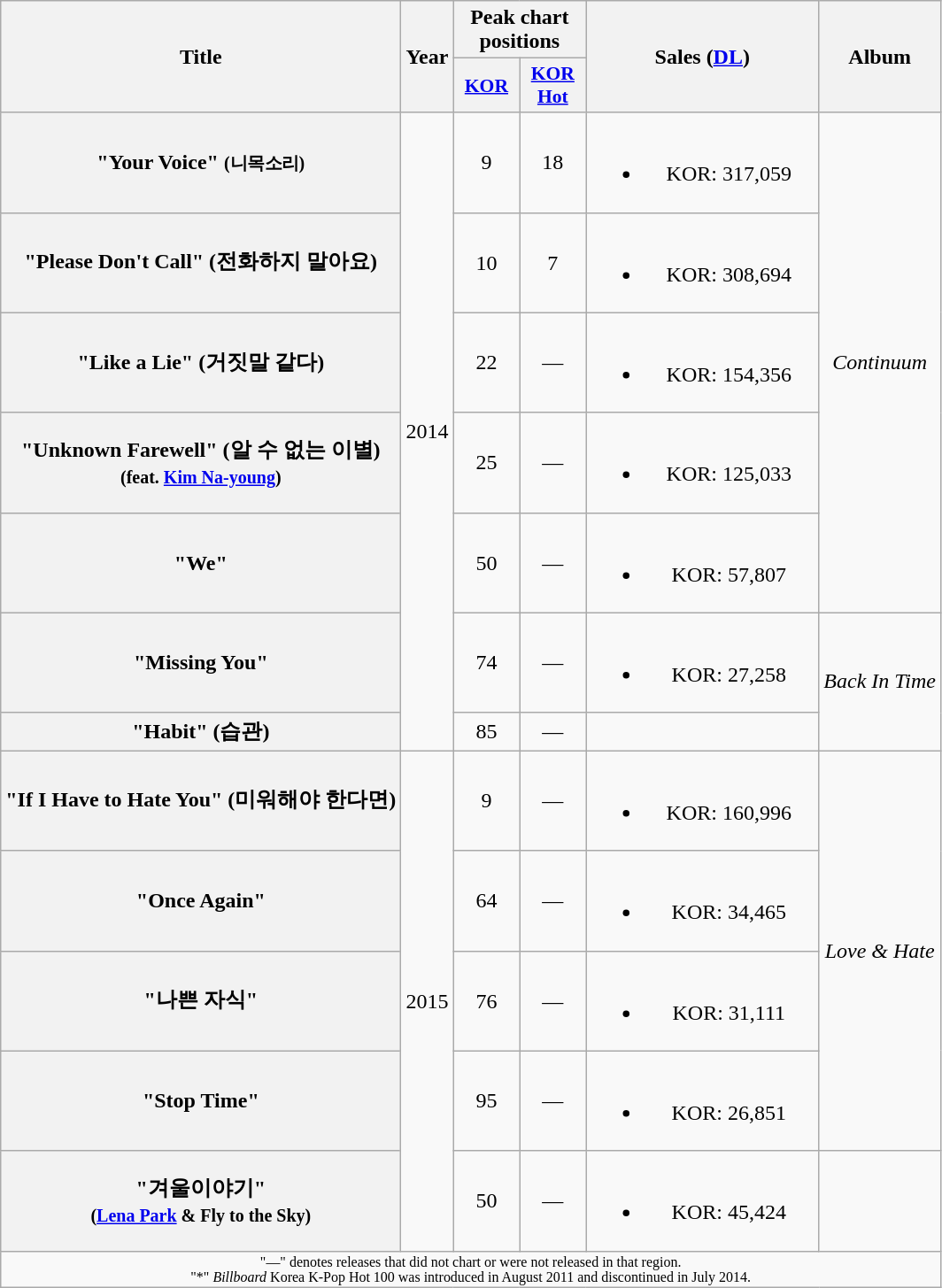<table class="wikitable plainrowheaders" style="text-align:center;">
<tr>
<th scope="col" rowspan="2">Title</th>
<th scope="col" rowspan="2">Year</th>
<th scope="col" colspan="2">Peak chart positions</th>
<th scope="col" rowspan="2" style="width:10.5em;">Sales (<a href='#'>DL</a>)</th>
<th scope="col" rowspan="2">Album</th>
</tr>
<tr>
<th style="width:3em;font-size:90%;"><a href='#'>KOR</a><br></th>
<th style="width:3em;font-size:90%;"><a href='#'>KOR<br>Hot</a><br></th>
</tr>
<tr>
<th scope="row">"Your Voice" <small>(니목소리)</small></th>
<td rowspan="7">2014</td>
<td>9</td>
<td>18</td>
<td><br><ul><li>KOR: 317,059</li></ul></td>
<td rowspan="5"><em>Continuum</em></td>
</tr>
<tr>
<th scope="row">"Please Don't Call" (전화하지 말아요)</th>
<td>10</td>
<td>7</td>
<td><br><ul><li>KOR: 308,694</li></ul></td>
</tr>
<tr>
<th scope="row">"Like a Lie" (거짓말 같다)</th>
<td>22</td>
<td>—</td>
<td><br><ul><li>KOR: 154,356</li></ul></td>
</tr>
<tr>
<th scope="row">"Unknown Farewell" (알 수 없는 이별) <br> <small>(feat. <a href='#'>Kim Na-young</a>)</small></th>
<td>25</td>
<td>—</td>
<td><br><ul><li>KOR: 125,033</li></ul></td>
</tr>
<tr>
<th scope="row">"We"</th>
<td>50</td>
<td>—</td>
<td><br><ul><li>KOR: 57,807</li></ul></td>
</tr>
<tr>
<th scope="row">"Missing You"</th>
<td>74</td>
<td>—</td>
<td><br><ul><li>KOR: 27,258</li></ul></td>
<td rowspan="2"><em>Back In Time</em></td>
</tr>
<tr>
<th scope="row">"Habit" (습관)</th>
<td>85</td>
<td>—</td>
<td></td>
</tr>
<tr>
<th scope="row">"If I Have to Hate You" (미워해야 한다면)</th>
<td rowspan="5">2015</td>
<td>9</td>
<td>—</td>
<td><br><ul><li>KOR: 160,996</li></ul></td>
<td rowspan="4"><em>Love & Hate</em></td>
</tr>
<tr>
<th scope="row">"Once Again"</th>
<td>64</td>
<td>—</td>
<td><br><ul><li>KOR: 34,465</li></ul></td>
</tr>
<tr>
<th scope="row">"나쁜 자식"</th>
<td>76</td>
<td>—</td>
<td><br><ul><li>KOR: 31,111</li></ul></td>
</tr>
<tr>
<th scope="row">"Stop Time"</th>
<td>95</td>
<td>—</td>
<td><br><ul><li>KOR: 26,851</li></ul></td>
</tr>
<tr>
<th scope="row">"겨울이야기"<br><small>(<a href='#'>Lena Park</a> & Fly to the Sky)</small></th>
<td>50</td>
<td>—</td>
<td><br><ul><li>KOR: 45,424</li></ul></td>
<td></td>
</tr>
<tr>
<td colspan="6" style="font-size:8pt;">"—" denotes releases that did not chart or were not released in that region.<br> "*" <em>Billboard</em> Korea K-Pop Hot 100 was introduced in August 2011 and discontinued in July 2014.</td>
</tr>
</table>
